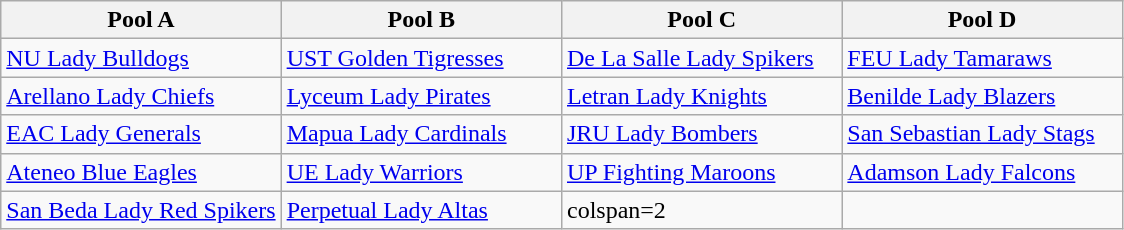<table class="wikitable" style="white-space:nowrap;">
<tr>
<th width=25%>Pool A</th>
<th width=25%>Pool B</th>
<th width=25%>Pool C</th>
<th width=25%>Pool D</th>
</tr>
<tr>
<td><a href='#'>NU Lady Bulldogs</a></td>
<td><a href='#'>UST Golden Tigresses</a></td>
<td><a href='#'>De La Salle Lady Spikers</a></td>
<td><a href='#'>FEU Lady Tamaraws</a></td>
</tr>
<tr>
<td><a href='#'>Arellano Lady Chiefs</a></td>
<td><a href='#'>Lyceum Lady Pirates</a></td>
<td><a href='#'>Letran Lady Knights</a></td>
<td><a href='#'>Benilde Lady Blazers</a></td>
</tr>
<tr>
<td><a href='#'>EAC Lady Generals</a></td>
<td><a href='#'>Mapua Lady Cardinals</a></td>
<td><a href='#'>JRU Lady Bombers</a></td>
<td><a href='#'>San Sebastian Lady Stags</a></td>
</tr>
<tr>
<td><a href='#'>Ateneo Blue Eagles</a></td>
<td><a href='#'>UE Lady Warriors</a></td>
<td><a href='#'>UP Fighting Maroons</a></td>
<td><a href='#'>Adamson Lady Falcons</a></td>
</tr>
<tr>
<td><a href='#'>San Beda Lady Red Spikers</a></td>
<td><a href='#'>Perpetual Lady Altas</a></td>
<td>colspan=2 </td>
</tr>
</table>
